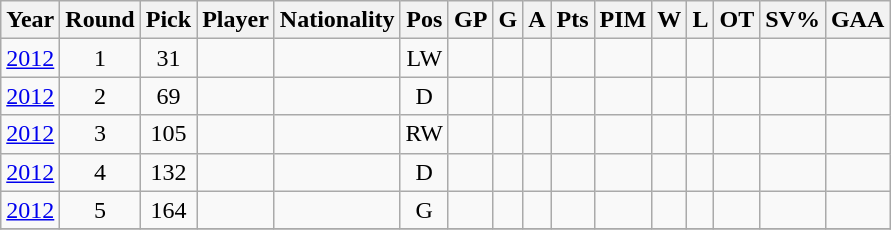<table class="wikitable plainrowheaders sortable" style="text-align:center; font-size:100%;">
<tr>
<th scope="col">Year</th>
<th scope="col">Round</th>
<th scope="col">Pick</th>
<th scope="col">Player</th>
<th scope="col">Nationality</th>
<th scope="col">Pos</th>
<th scope="col">GP</th>
<th scope="col">G</th>
<th scope="col">A</th>
<th scope="col">Pts</th>
<th scope="col">PIM</th>
<th scope="col">W</th>
<th scope="col">L</th>
<th scope="col">OT</th>
<th scope="col">SV%</th>
<th scope="col">GAA</th>
</tr>
<tr>
<td><a href='#'>2012</a></td>
<td>1</td>
<td>31</td>
<td align="left"></td>
<td align="left"></td>
<td>LW</td>
<td></td>
<td></td>
<td></td>
<td></td>
<td></td>
<td></td>
<td></td>
<td></td>
<td></td>
<td></td>
</tr>
<tr>
<td><a href='#'>2012</a></td>
<td>2</td>
<td>69</td>
<td align="left"></td>
<td align="left"></td>
<td>D</td>
<td></td>
<td></td>
<td></td>
<td></td>
<td></td>
<td></td>
<td></td>
<td></td>
<td></td>
<td></td>
</tr>
<tr>
<td><a href='#'>2012</a></td>
<td>3</td>
<td>105</td>
<td align="left"></td>
<td align="left"></td>
<td>RW</td>
<td></td>
<td></td>
<td></td>
<td></td>
<td></td>
<td></td>
<td></td>
<td></td>
<td></td>
<td></td>
</tr>
<tr>
<td><a href='#'>2012</a></td>
<td>4</td>
<td>132</td>
<td align="left"></td>
<td align="left"></td>
<td>D</td>
<td></td>
<td></td>
<td></td>
<td></td>
<td></td>
<td></td>
<td></td>
<td></td>
<td></td>
<td></td>
</tr>
<tr>
<td><a href='#'>2012</a></td>
<td>5</td>
<td>164</td>
<td align="left"></td>
<td align="left"></td>
<td>G</td>
<td></td>
<td></td>
<td></td>
<td></td>
<td></td>
<td></td>
<td></td>
<td></td>
<td></td>
<td></td>
</tr>
<tr>
</tr>
</table>
